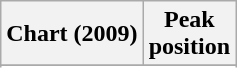<table class="wikitable sortable plainrowheaders">
<tr>
<th>Chart (2009)</th>
<th>Peak<br>position</th>
</tr>
<tr>
</tr>
<tr>
</tr>
<tr>
</tr>
<tr>
</tr>
</table>
